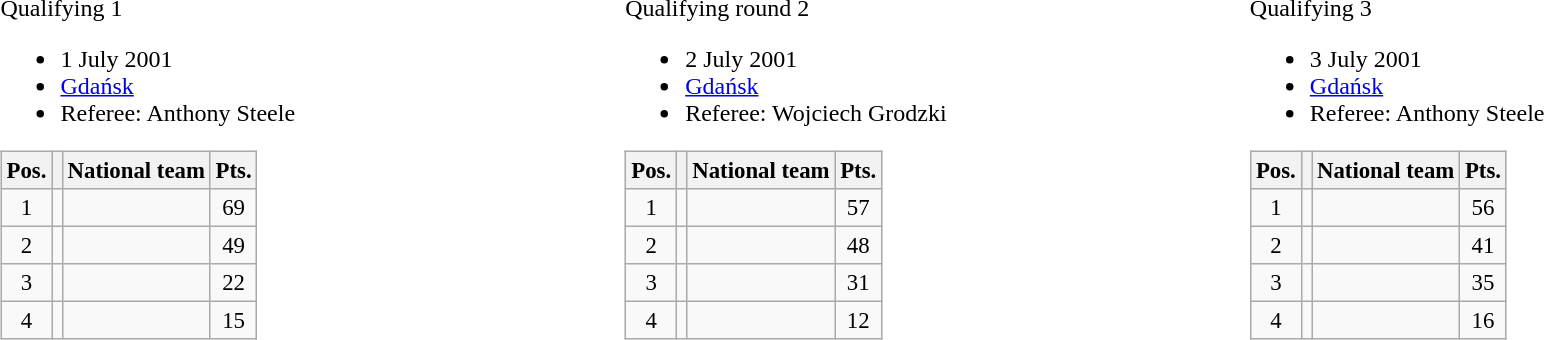<table width=99%>
<tr>
<td width=33%><br>Qualifying 1<ul><li>1 July 2001</li><li> <a href='#'>Gdańsk</a></li><li>Referee: Anthony Steele</li></ul><table class=wikitable style="font-size: 95%">
<tr>
<th>Pos.</th>
<th></th>
<th>National team</th>
<th>Pts.</th>
</tr>
<tr align=center >
<td>1</td>
<td></td>
<td align=left></td>
<td>69</td>
</tr>
<tr align=center >
<td>2</td>
<td></td>
<td align=left></td>
<td>49</td>
</tr>
<tr align=center>
<td>3</td>
<td></td>
<td align=left></td>
<td>22</td>
</tr>
<tr align=center>
<td>4</td>
<td></td>
<td align=left></td>
<td>15</td>
</tr>
</table>
</td>
<td width=33%><br>Qualifying round 2<ul><li>2 July 2001</li><li> <a href='#'>Gdańsk</a></li><li>Referee: Wojciech Grodzki</li></ul><table class=wikitable style="font-size: 95%">
<tr>
<th>Pos.</th>
<th></th>
<th>National team</th>
<th>Pts.</th>
</tr>
<tr align=center >
<td>1</td>
<td></td>
<td align=left></td>
<td>57</td>
</tr>
<tr align=center >
<td>2</td>
<td></td>
<td align=left></td>
<td>48</td>
</tr>
<tr align=center >
<td>3</td>
<td></td>
<td align=left></td>
<td>31</td>
</tr>
<tr align=center>
<td>4</td>
<td></td>
<td align=left></td>
<td>12</td>
</tr>
</table>
</td>
<td width=33%><br>Qualifying 3<ul><li>3 July 2001</li><li> <a href='#'>Gdańsk</a></li><li>Referee: Anthony Steele</li></ul><table class=wikitable style="font-size: 95%">
<tr>
<th>Pos.</th>
<th></th>
<th>National team</th>
<th>Pts.</th>
</tr>
<tr align=center >
<td>1</td>
<td></td>
<td align=left></td>
<td>56</td>
</tr>
<tr align=center >
<td>2</td>
<td></td>
<td align=left></td>
<td>41</td>
</tr>
<tr align=center >
<td>3</td>
<td></td>
<td align=left></td>
<td>35</td>
</tr>
<tr align=center>
<td>4</td>
<td></td>
<td align=left></td>
<td>16</td>
</tr>
</table>
</td>
</tr>
</table>
